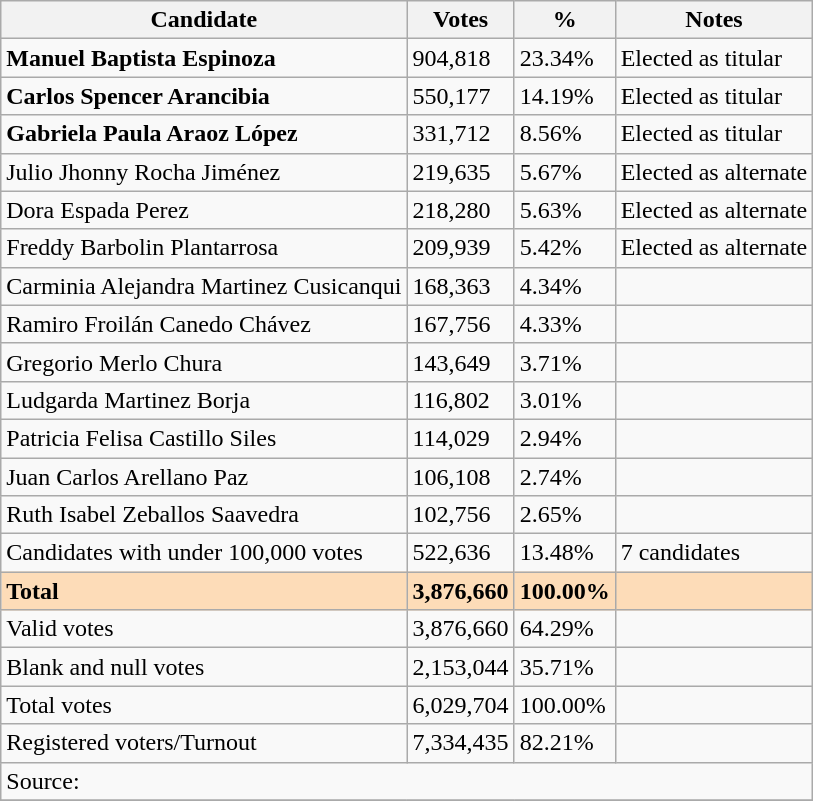<table class=wikitable>
<tr>
<th>Candidate</th>
<th>Votes</th>
<th>%</th>
<th>Notes</th>
</tr>
<tr>
<td><strong> Manuel Baptista Espinoza</strong></td>
<td>904,818</td>
<td>23.34%</td>
<td>Elected as titular</td>
</tr>
<tr>
<td><strong> Carlos Spencer Arancibia</strong></td>
<td>550,177</td>
<td>14.19%</td>
<td>Elected as titular</td>
</tr>
<tr>
<td><strong>Gabriela Paula Araoz López</strong></td>
<td>331,712</td>
<td>8.56%</td>
<td>Elected as titular</td>
</tr>
<tr>
<td>Julio Jhonny Rocha Jiménez</td>
<td>219,635</td>
<td>5.67%</td>
<td>Elected as alternate</td>
</tr>
<tr>
<td>Dora Espada Perez</td>
<td>218,280</td>
<td>5.63%</td>
<td>Elected as alternate</td>
</tr>
<tr>
<td>Freddy Barbolin Plantarrosa</td>
<td>209,939</td>
<td>5.42%</td>
<td>Elected as alternate</td>
</tr>
<tr>
<td>Carminia Alejandra Martinez Cusicanqui</td>
<td>168,363</td>
<td>4.34%</td>
<td></td>
</tr>
<tr>
<td>Ramiro Froilán Canedo Chávez</td>
<td>167,756</td>
<td>4.33%</td>
<td></td>
</tr>
<tr>
<td>Gregorio Merlo Chura</td>
<td>143,649</td>
<td>3.71%</td>
<td></td>
</tr>
<tr>
<td>Ludgarda Martinez Borja</td>
<td>116,802</td>
<td>3.01%</td>
<td></td>
</tr>
<tr>
<td>Patricia Felisa Castillo Siles</td>
<td>114,029</td>
<td>2.94%</td>
<td></td>
</tr>
<tr>
<td>Juan Carlos Arellano Paz</td>
<td>106,108</td>
<td>2.74%</td>
<td></td>
</tr>
<tr>
<td>Ruth Isabel Zeballos Saavedra</td>
<td>102,756</td>
<td>2.65%</td>
<td></td>
</tr>
<tr>
<td>Candidates with under 100,000 votes</td>
<td>522,636</td>
<td>13.48%</td>
<td>7 candidates</td>
</tr>
<tr>
<td style="background:#FDDCB8"><strong>Total</strong></td>
<td style="background:#FDDCB8"><strong>3,876,660</strong></td>
<td style="background:#FDDCB8"><strong>100.00%</strong></td>
<td style="background:#FDDCB8"></td>
</tr>
<tr>
<td>Valid votes</td>
<td>3,876,660</td>
<td>64.29%</td>
<td></td>
</tr>
<tr>
<td>Blank and null votes</td>
<td>2,153,044</td>
<td>35.71%</td>
<td></td>
</tr>
<tr>
<td>Total votes</td>
<td>6,029,704</td>
<td>100.00%</td>
<td></td>
</tr>
<tr>
<td>Registered voters/Turnout</td>
<td>7,334,435</td>
<td>82.21%</td>
<td></td>
</tr>
<tr>
<td colspan="4">Source: </td>
</tr>
<tr>
</tr>
</table>
